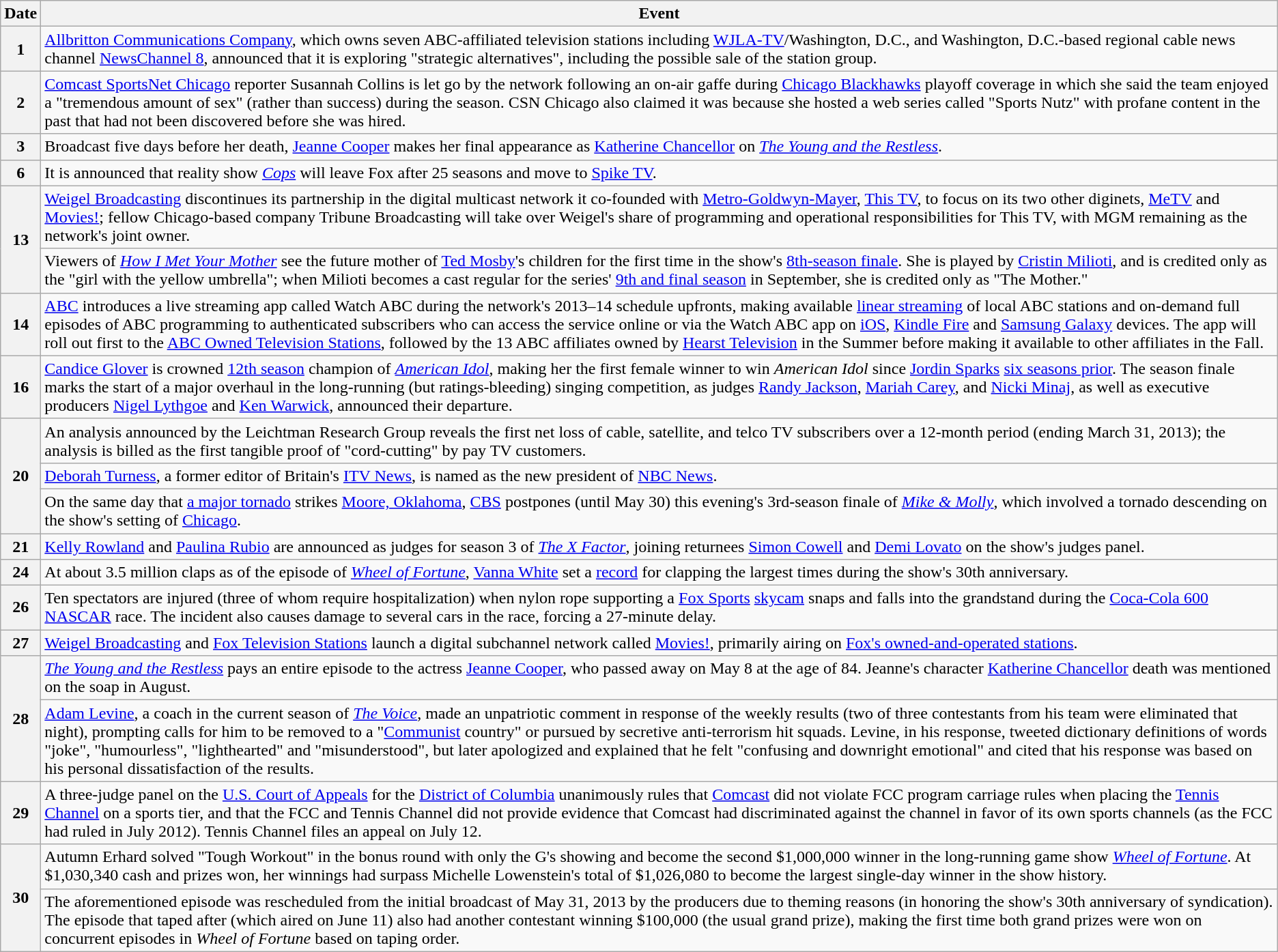<table class="wikitable">
<tr>
<th>Date</th>
<th>Event</th>
</tr>
<tr>
<th>1</th>
<td><a href='#'>Allbritton Communications Company</a>, which owns seven ABC-affiliated television stations including <a href='#'>WJLA-TV</a>/Washington, D.C., and Washington, D.C.-based regional cable news channel <a href='#'>NewsChannel 8</a>, announced that it is exploring "strategic alternatives", including the possible sale of the station group.</td>
</tr>
<tr>
<th>2</th>
<td><a href='#'>Comcast SportsNet Chicago</a> reporter Susannah Collins is let go by the network following an on-air gaffe during <a href='#'>Chicago Blackhawks</a> playoff coverage in which she said the team enjoyed a "tremendous amount of sex" (rather than success) during the season. CSN Chicago also claimed it was because she hosted a web series called "Sports Nutz" with profane content in the past that had not been discovered before she was hired.</td>
</tr>
<tr>
<th>3</th>
<td>Broadcast five days before her death, <a href='#'>Jeanne Cooper</a> makes her final appearance as <a href='#'>Katherine Chancellor</a> on <em><a href='#'>The Young and the Restless</a></em>.</td>
</tr>
<tr>
<th>6</th>
<td>It is announced that reality show <em><a href='#'>Cops</a></em> will leave Fox after 25 seasons and move to <a href='#'>Spike TV</a>.</td>
</tr>
<tr>
<th rowspan="2">13</th>
<td><a href='#'>Weigel Broadcasting</a> discontinues its partnership in the digital multicast network it co-founded with <a href='#'>Metro-Goldwyn-Mayer</a>, <a href='#'>This TV</a>, to focus on its two other diginets, <a href='#'>MeTV</a> and <a href='#'>Movies!</a>; fellow Chicago-based company Tribune Broadcasting will take over Weigel's share of programming and operational responsibilities for This TV, with MGM remaining as the network's joint owner.</td>
</tr>
<tr>
<td>Viewers of <em><a href='#'>How I Met Your Mother</a></em> see the future mother of <a href='#'>Ted Mosby</a>'s children for the first time in the show's <a href='#'>8th-season finale</a>. She is played by <a href='#'>Cristin Milioti</a>, and is credited only as the "girl with the yellow umbrella"; when Milioti becomes a cast regular for the series' <a href='#'>9th and final season</a> in September, she is credited only as "The Mother."</td>
</tr>
<tr>
<th>14</th>
<td><a href='#'>ABC</a> introduces a live streaming app called Watch ABC during the network's 2013–14 schedule upfronts, making available <a href='#'>linear streaming</a> of local ABC stations and on-demand full episodes of ABC programming to authenticated subscribers who can access the service online or via the Watch ABC app on <a href='#'>iOS</a>, <a href='#'>Kindle Fire</a> and <a href='#'>Samsung Galaxy</a> devices. The app will roll out first to the <a href='#'>ABC Owned Television Stations</a>, followed by the 13 ABC affiliates owned by <a href='#'>Hearst Television</a> in the Summer before making it available to other affiliates in the Fall.</td>
</tr>
<tr>
<th>16</th>
<td><a href='#'>Candice Glover</a> is crowned <a href='#'>12th season</a> champion of <em><a href='#'>American Idol</a></em>, making her the first female winner to win <em>American Idol</em> since <a href='#'>Jordin Sparks</a> <a href='#'>six seasons prior</a>. The season finale marks the start of a major overhaul in the long-running (but ratings-bleeding) singing competition, as judges <a href='#'>Randy Jackson</a>, <a href='#'>Mariah Carey</a>, and <a href='#'>Nicki Minaj</a>, as well as executive producers <a href='#'>Nigel Lythgoe</a> and <a href='#'>Ken Warwick</a>, announced their departure.</td>
</tr>
<tr>
<th rowspan=3>20</th>
<td>An analysis announced by the Leichtman Research Group reveals the first net loss of cable, satellite, and telco TV subscribers over a 12-month period (ending March 31, 2013); the analysis is billed as the first tangible proof of "cord-cutting" by pay TV customers.</td>
</tr>
<tr>
<td><a href='#'>Deborah Turness</a>, a former editor of Britain's <a href='#'>ITV News</a>, is named as the new president of <a href='#'>NBC News</a>.</td>
</tr>
<tr>
<td>On the same day that <a href='#'>a major tornado</a> strikes <a href='#'>Moore, Oklahoma</a>, <a href='#'>CBS</a> postpones (until May 30) this evening's 3rd-season finale of <em><a href='#'>Mike & Molly</a></em>, which involved a tornado descending on the show's setting of <a href='#'>Chicago</a>.</td>
</tr>
<tr>
<th>21</th>
<td><a href='#'>Kelly Rowland</a> and <a href='#'>Paulina Rubio</a> are announced as judges for season 3 of <em><a href='#'>The X Factor</a></em>, joining returnees <a href='#'>Simon Cowell</a> and <a href='#'>Demi Lovato</a> on the show's judges panel.</td>
</tr>
<tr>
<th>24</th>
<td>At about 3.5 million claps as of the episode of <em><a href='#'>Wheel of Fortune</a></em>, <a href='#'>Vanna White</a> set a <a href='#'>record</a> for clapping the largest times during the show's 30th anniversary.</td>
</tr>
<tr>
<th>26</th>
<td>Ten spectators are injured (three of whom require hospitalization) when nylon rope supporting a <a href='#'>Fox Sports</a> <a href='#'>skycam</a> snaps and falls into the grandstand during the <a href='#'>Coca-Cola 600</a> <a href='#'>NASCAR</a> race. The incident also causes damage to several cars in the race, forcing a 27-minute delay.</td>
</tr>
<tr>
<th>27</th>
<td><a href='#'>Weigel Broadcasting</a> and <a href='#'>Fox Television Stations</a> launch a digital subchannel network called <a href='#'>Movies!</a>, primarily airing on <a href='#'>Fox's owned-and-operated stations</a>.</td>
</tr>
<tr>
<th rowspan="2">28</th>
<td><em><a href='#'>The Young and the Restless</a></em> pays an entire episode to the actress <a href='#'>Jeanne Cooper</a>, who passed away on May 8 at the age of 84. Jeanne's character <a href='#'>Katherine Chancellor</a> death was mentioned on the soap in August. </td>
</tr>
<tr>
<td><a href='#'>Adam Levine</a>, a coach in the current season of <em><a href='#'>The Voice</a></em>, made an unpatriotic comment in response of the weekly results (two of three contestants from his team were eliminated that night), prompting calls for him to be removed to a "<a href='#'>Communist</a> country" or pursued by secretive anti-terrorism hit squads. Levine, in his response, tweeted dictionary definitions of words "joke", "humourless", "lighthearted" and "misunderstood", but later apologized and explained that he felt "confusing and downright emotional" and cited that his response was based on his personal dissatisfaction of the results.</td>
</tr>
<tr>
<th>29</th>
<td>A three-judge panel on the <a href='#'>U.S. Court of Appeals</a> for the <a href='#'>District of Columbia</a> unanimously rules that <a href='#'>Comcast</a> did not violate FCC program carriage rules when placing the <a href='#'>Tennis Channel</a> on a sports tier, and that the FCC and Tennis Channel did not provide evidence that Comcast had discriminated against the channel in favor of its own sports channels (as the FCC had ruled in July 2012). Tennis Channel files an appeal on July 12.</td>
</tr>
<tr>
<th rowspan=2>30</th>
<td>Autumn Erhard solved "Tough Workout" in the bonus round with only the G's showing and become the second $1,000,000 winner in the long-running game show <em><a href='#'>Wheel of Fortune</a></em>. At $1,030,340 cash and prizes won, her winnings had surpass Michelle Lowenstein's total of $1,026,080 to become the largest single-day winner in the show history.</td>
</tr>
<tr>
<td>The aforementioned episode was rescheduled from the initial broadcast of May 31, 2013 by the producers due to theming reasons (in honoring the show's 30th anniversary of syndication). The episode that taped after (which aired on June 11) also had another contestant winning $100,000 (the usual grand prize), making the first time both grand prizes were won on concurrent episodes in <em>Wheel of Fortune</em> based on taping order.</td>
</tr>
</table>
